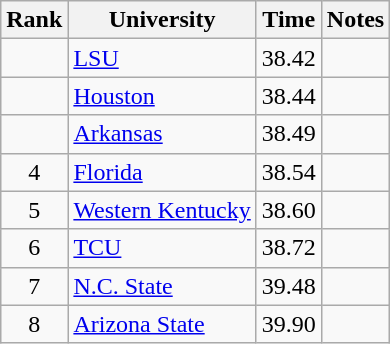<table class="wikitable sortable" style="text-align:center">
<tr>
<th>Rank</th>
<th>University</th>
<th>Time</th>
<th>Notes</th>
</tr>
<tr>
<td></td>
<td align=left><a href='#'>LSU</a></td>
<td>38.42</td>
<td></td>
</tr>
<tr>
<td></td>
<td align=left><a href='#'>Houston</a></td>
<td>38.44</td>
<td></td>
</tr>
<tr>
<td></td>
<td align=left><a href='#'>Arkansas</a></td>
<td>38.49</td>
<td></td>
</tr>
<tr>
<td>4</td>
<td align=left><a href='#'>Florida</a></td>
<td>38.54</td>
<td></td>
</tr>
<tr>
<td>5</td>
<td align=left><a href='#'>Western Kentucky</a></td>
<td>38.60</td>
<td></td>
</tr>
<tr>
<td>6</td>
<td align=left><a href='#'>TCU</a></td>
<td>38.72</td>
<td></td>
</tr>
<tr>
<td>7</td>
<td align=left><a href='#'>N.C. State</a></td>
<td>39.48</td>
<td></td>
</tr>
<tr>
<td>8</td>
<td align=left><a href='#'>Arizona State</a></td>
<td>39.90</td>
<td></td>
</tr>
</table>
